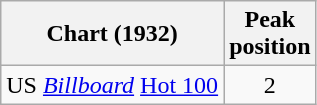<table class="wikitable">
<tr>
<th>Chart (1932)</th>
<th>Peak<br>position</th>
</tr>
<tr>
<td>US <em><a href='#'>Billboard</a></em> <a href='#'>Hot 100</a></td>
<td style="text-align:center;">2</td>
</tr>
</table>
